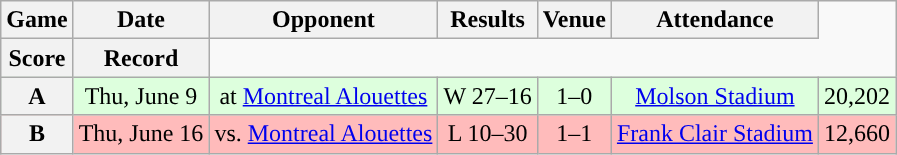<table class="wikitable" style="text-align:center">
<tr>
<th>Game</th>
<th>Date</th>
<th>Opponent</th>
<th>Results</th>
<th>Venue</th>
<th>Attendance</th>
</tr>
<tr>
<th>Score</th>
<th>Record</th>
</tr>
<tr style="background:#ddffdd">
<th>A</th>
<td>Thu, June 9</td>
<td>at <a href='#'>Montreal Alouettes</a></td>
<td>W 27–16</td>
<td>1–0</td>
<td><a href='#'>Molson Stadium</a></td>
<td>20,202</td>
</tr>
<tr style="background:#ffbbbb">
<th>B</th>
<td>Thu, June 16</td>
<td>vs. <a href='#'>Montreal Alouettes</a></td>
<td>L 10–30</td>
<td>1–1</td>
<td><a href='#'>Frank Clair Stadium</a></td>
<td>12,660</td>
</tr>
</table>
